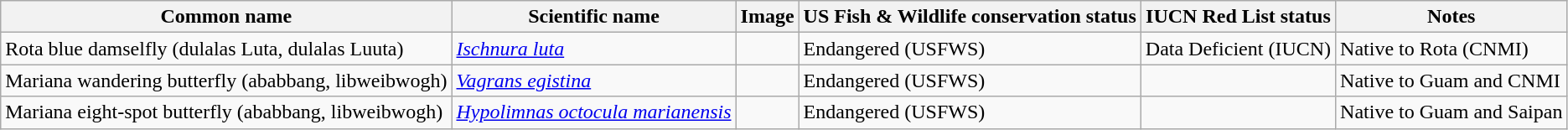<table class="wikitable sortable">
<tr>
<th><strong>Common name</strong></th>
<th><strong>Scientific name</strong></th>
<th><strong>Image</strong></th>
<th><strong>US Fish & Wildlife conservation status</strong></th>
<th>IUCN Red List status</th>
<th><strong>Notes</strong></th>
</tr>
<tr>
<td>Rota blue damselfly (dulalas Luta, dulalas Luuta)</td>
<td><em><a href='#'>Ischnura luta</a></em></td>
<td></td>
<td>Endangered (USFWS)</td>
<td>Data Deficient (IUCN)</td>
<td>Native to Rota (CNMI)</td>
</tr>
<tr>
<td>Mariana wandering butterfly (ababbang, libweibwogh)</td>
<td><em><a href='#'>Vagrans egistina</a></em></td>
<td></td>
<td>Endangered (USFWS)</td>
<td></td>
<td>Native to Guam and CNMI</td>
</tr>
<tr>
<td>Mariana eight-spot butterfly (ababbang, libweibwogh)</td>
<td><em><a href='#'>Hypolimnas octocula marianensis</a></em></td>
<td></td>
<td>Endangered (USFWS)</td>
<td></td>
<td>Native to Guam and Saipan</td>
</tr>
</table>
